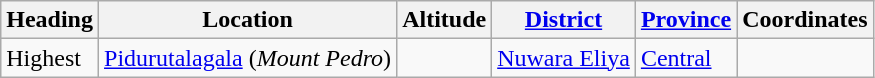<table class="wikitable">
<tr>
<th>Heading</th>
<th>Location</th>
<th>Altitude</th>
<th><a href='#'>District</a></th>
<th><a href='#'>Province</a></th>
<th class="unsortable">Coordinates</th>
</tr>
<tr>
<td>Highest</td>
<td><a href='#'>Pidurutalagala</a> (<em>Mount Pedro</em>)</td>
<td></td>
<td><a href='#'>Nuwara Eliya</a></td>
<td><a href='#'>Central</a></td>
<td></td>
</tr>
</table>
